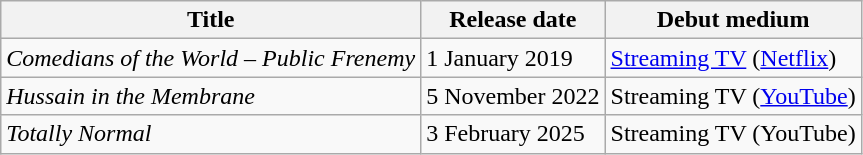<table class="wikitable sortable">
<tr>
<th>Title</th>
<th>Release date</th>
<th>Debut medium</th>
</tr>
<tr>
<td><em>Comedians of the World</em> – <em>Public Frenemy</em></td>
<td>1 January 2019</td>
<td><a href='#'>Streaming TV</a> (<a href='#'>Netflix</a>)</td>
</tr>
<tr>
<td><em>Hussain in the Membrane</em></td>
<td>5 November 2022</td>
<td>Streaming TV (<a href='#'>YouTube</a>)</td>
</tr>
<tr>
<td><em>Totally Normal</em></td>
<td>3 February 2025</td>
<td>Streaming TV (YouTube)</td>
</tr>
</table>
